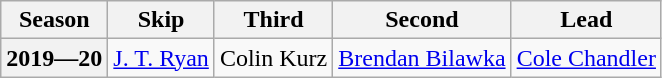<table class="wikitable">
<tr>
<th scope="col">Season</th>
<th scope="col">Skip</th>
<th scope="col">Third</th>
<th scope="col">Second</th>
<th scope="col">Lead</th>
</tr>
<tr>
<th scope="row">2019—20</th>
<td><a href='#'>J. T. Ryan</a></td>
<td>Colin Kurz</td>
<td><a href='#'>Brendan Bilawka</a></td>
<td><a href='#'>Cole Chandler</a></td>
</tr>
</table>
